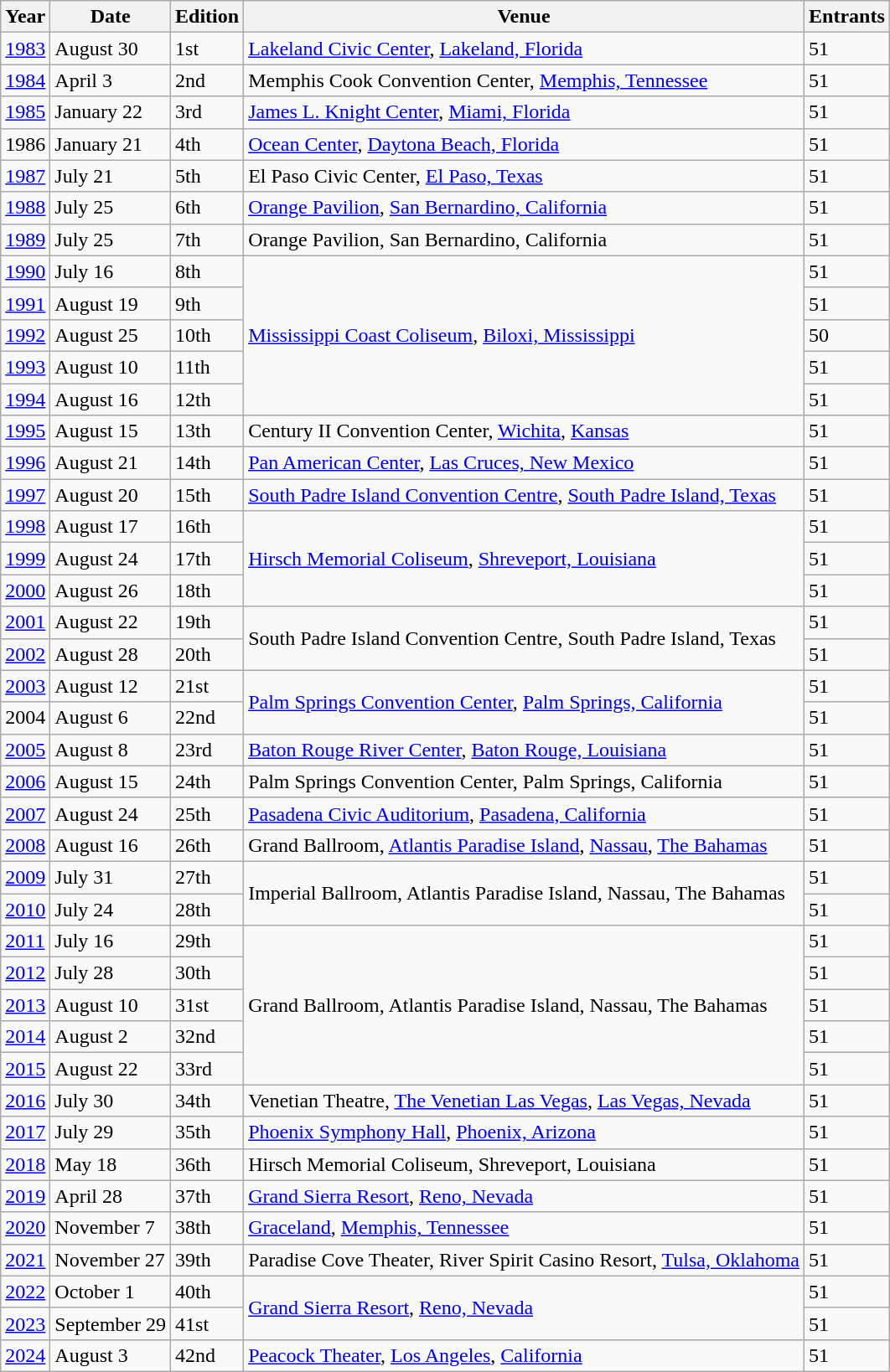<table class="wikitable sortable">
<tr>
<th>Year</th>
<th>Date</th>
<th>Edition</th>
<th>Venue</th>
<th>Entrants</th>
</tr>
<tr>
<td><a href='#'>1983</a></td>
<td>August 30</td>
<td>1st</td>
<td><a href='#'>Lakeland Civic Center</a>, <a href='#'>Lakeland, Florida</a></td>
<td>51</td>
</tr>
<tr>
<td><a href='#'>1984</a></td>
<td>April 3</td>
<td>2nd</td>
<td>Memphis Cook Convention Center, <a href='#'>Memphis, Tennessee</a></td>
<td>51</td>
</tr>
<tr>
<td><a href='#'>1985</a></td>
<td>January 22</td>
<td>3rd</td>
<td><a href='#'>James L. Knight Center</a>, <a href='#'>Miami, Florida</a></td>
<td>51</td>
</tr>
<tr>
<td>1986</td>
<td>January 21</td>
<td>4th</td>
<td><a href='#'>Ocean Center</a>, <a href='#'>Daytona Beach, Florida</a></td>
<td>51</td>
</tr>
<tr>
<td><a href='#'>1987</a></td>
<td>July 21</td>
<td>5th</td>
<td>El Paso Civic Center, <a href='#'>El Paso, Texas</a></td>
<td>51</td>
</tr>
<tr>
<td><a href='#'>1988</a></td>
<td>July 25</td>
<td>6th</td>
<td><a href='#'>Orange Pavilion</a>, <a href='#'>San Bernardino, California</a></td>
<td>51</td>
</tr>
<tr>
<td><a href='#'>1989</a></td>
<td>July 25</td>
<td>7th</td>
<td>Orange Pavilion, San Bernardino, California</td>
<td>51</td>
</tr>
<tr>
<td><a href='#'>1990</a></td>
<td>July 16</td>
<td>8th</td>
<td rowspan="5"><a href='#'>Mississippi Coast Coliseum</a>, <a href='#'>Biloxi, Mississippi</a></td>
<td>51</td>
</tr>
<tr>
<td><a href='#'>1991</a></td>
<td>August 19</td>
<td>9th</td>
<td>51</td>
</tr>
<tr>
<td><a href='#'>1992</a></td>
<td>August 25</td>
<td>10th</td>
<td>50</td>
</tr>
<tr>
<td><a href='#'>1993</a></td>
<td>August 10</td>
<td>11th</td>
<td>51</td>
</tr>
<tr>
<td><a href='#'>1994</a></td>
<td>August 16</td>
<td>12th</td>
<td>51</td>
</tr>
<tr>
<td><a href='#'>1995</a></td>
<td>August 15</td>
<td>13th</td>
<td>Century II Convention Center, <a href='#'>Wichita</a>, <a href='#'>Kansas</a></td>
<td>51</td>
</tr>
<tr>
<td><a href='#'>1996</a></td>
<td>August 21</td>
<td>14th</td>
<td><a href='#'>Pan American Center</a>, <a href='#'>Las Cruces, New Mexico</a></td>
<td>51</td>
</tr>
<tr>
<td><a href='#'>1997</a></td>
<td>August 20</td>
<td>15th</td>
<td><a href='#'>South Padre Island Convention Centre</a>, <a href='#'>South Padre Island, Texas</a></td>
<td>51</td>
</tr>
<tr>
<td><a href='#'>1998</a></td>
<td>August 17</td>
<td>16th</td>
<td rowspan="3"><a href='#'>Hirsch Memorial Coliseum</a>, <a href='#'>Shreveport, Louisiana</a></td>
<td>51</td>
</tr>
<tr>
<td><a href='#'>1999</a></td>
<td>August 24</td>
<td>17th</td>
<td>51</td>
</tr>
<tr>
<td><a href='#'>2000</a></td>
<td>August 26</td>
<td>18th</td>
<td>51</td>
</tr>
<tr>
<td><a href='#'>2001</a></td>
<td>August 22</td>
<td>19th</td>
<td rowspan="2">South Padre Island Convention Centre, South Padre Island, Texas</td>
<td>51</td>
</tr>
<tr>
<td><a href='#'>2002</a></td>
<td>August 28</td>
<td>20th</td>
<td>51</td>
</tr>
<tr>
<td><a href='#'>2003</a></td>
<td>August 12</td>
<td>21st</td>
<td rowspan="2"><a href='#'>Palm Springs Convention Center</a>, <a href='#'>Palm Springs, California</a></td>
<td>51</td>
</tr>
<tr>
<td>2004</td>
<td>August 6</td>
<td>22nd</td>
<td>51</td>
</tr>
<tr>
<td><a href='#'>2005</a></td>
<td>August 8</td>
<td>23rd</td>
<td><a href='#'>Baton Rouge River Center</a>, <a href='#'>Baton Rouge, Louisiana</a></td>
<td>51</td>
</tr>
<tr>
<td><a href='#'>2006</a></td>
<td>August 15</td>
<td>24th</td>
<td>Palm Springs Convention Center, Palm Springs, California</td>
<td>51</td>
</tr>
<tr>
<td><a href='#'>2007</a></td>
<td>August 24</td>
<td>25th</td>
<td><a href='#'>Pasadena Civic Auditorium</a>, <a href='#'>Pasadena, California</a></td>
<td>51</td>
</tr>
<tr>
<td><a href='#'>2008</a></td>
<td>August 16</td>
<td>26th</td>
<td>Grand Ballroom, <a href='#'>Atlantis Paradise Island</a>, <a href='#'>Nassau</a>, <a href='#'>The Bahamas</a></td>
<td>51</td>
</tr>
<tr>
<td><a href='#'>2009</a></td>
<td>July 31</td>
<td>27th</td>
<td rowspan="2">Imperial Ballroom, Atlantis Paradise Island, Nassau, The Bahamas</td>
<td>51</td>
</tr>
<tr>
<td><a href='#'>2010</a></td>
<td>July 24</td>
<td>28th</td>
<td>51</td>
</tr>
<tr>
<td><a href='#'>2011</a></td>
<td>July 16</td>
<td>29th</td>
<td rowspan="5">Grand Ballroom, Atlantis Paradise Island, Nassau, The Bahamas</td>
<td>51</td>
</tr>
<tr>
<td><a href='#'>2012</a></td>
<td>July 28</td>
<td>30th</td>
<td>51</td>
</tr>
<tr>
<td><a href='#'>2013</a></td>
<td>August 10</td>
<td>31st</td>
<td>51</td>
</tr>
<tr>
<td><a href='#'>2014</a></td>
<td>August 2</td>
<td>32nd</td>
<td>51</td>
</tr>
<tr>
<td><a href='#'>2015</a></td>
<td>August 22</td>
<td>33rd</td>
<td>51</td>
</tr>
<tr>
<td><a href='#'>2016</a></td>
<td>July 30</td>
<td>34th</td>
<td>Venetian Theatre, <a href='#'>The Venetian Las Vegas</a>, <a href='#'>Las Vegas, Nevada</a></td>
<td>51</td>
</tr>
<tr>
<td><a href='#'>2017</a></td>
<td>July 29</td>
<td>35th</td>
<td><a href='#'>Phoenix Symphony Hall</a>, <a href='#'>Phoenix, Arizona</a></td>
<td>51</td>
</tr>
<tr>
<td><a href='#'>2018</a></td>
<td>May 18</td>
<td>36th</td>
<td>Hirsch Memorial Coliseum, Shreveport, Louisiana</td>
<td>51</td>
</tr>
<tr>
<td><a href='#'>2019</a></td>
<td>April 28</td>
<td>37th</td>
<td><a href='#'>Grand Sierra Resort</a>, <a href='#'>Reno, Nevada</a></td>
<td>51</td>
</tr>
<tr>
<td><a href='#'>2020</a></td>
<td>November 7</td>
<td>38th</td>
<td><a href='#'>Graceland</a>, <a href='#'>Memphis, Tennessee</a></td>
<td>51</td>
</tr>
<tr>
<td><a href='#'>2021</a></td>
<td>November 27</td>
<td>39th</td>
<td>Paradise Cove Theater, River Spirit Casino Resort, <a href='#'>Tulsa, Oklahoma</a></td>
<td>51</td>
</tr>
<tr>
<td><a href='#'>2022</a></td>
<td>October 1</td>
<td>40th</td>
<td rowspan="2"><a href='#'>Grand Sierra Resort</a>, <a href='#'>Reno, Nevada</a></td>
<td>51</td>
</tr>
<tr>
<td><a href='#'>2023</a></td>
<td>September 29</td>
<td>41st</td>
<td>51</td>
</tr>
<tr>
<td><a href='#'>2024</a></td>
<td>August 3</td>
<td>42nd</td>
<td><a href='#'>Peacock Theater</a>, <a href='#'>Los Angeles</a>, <a href='#'>California</a></td>
<td>51</td>
</tr>
</table>
